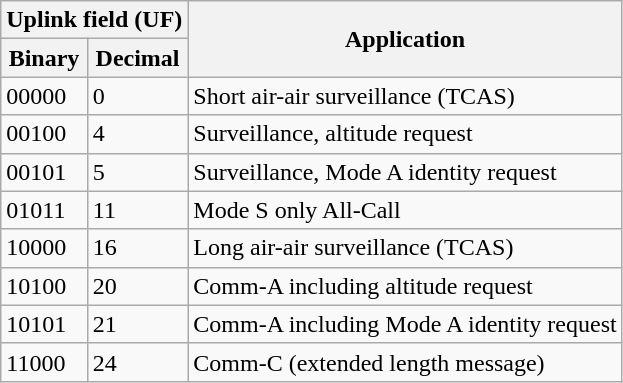<table class="wikitable">
<tr>
<th colspan=2>Uplink field (UF)</th>
<th rowspan=2>Application</th>
</tr>
<tr>
<th>Binary</th>
<th>Decimal</th>
</tr>
<tr>
<td>00000</td>
<td>0</td>
<td>Short air-air surveillance (TCAS)</td>
</tr>
<tr>
<td>00100</td>
<td>4</td>
<td>Surveillance, altitude request</td>
</tr>
<tr>
<td>00101</td>
<td>5</td>
<td>Surveillance, Mode A identity request</td>
</tr>
<tr>
<td>01011</td>
<td>11</td>
<td>Mode S only All-Call</td>
</tr>
<tr>
<td>10000</td>
<td>16</td>
<td>Long air-air surveillance (TCAS)</td>
</tr>
<tr>
<td>10100</td>
<td>20</td>
<td>Comm-A including altitude request</td>
</tr>
<tr>
<td>10101</td>
<td>21</td>
<td>Comm-A including Mode A identity request</td>
</tr>
<tr>
<td>11000</td>
<td>24</td>
<td>Comm-C (extended length message)</td>
</tr>
</table>
